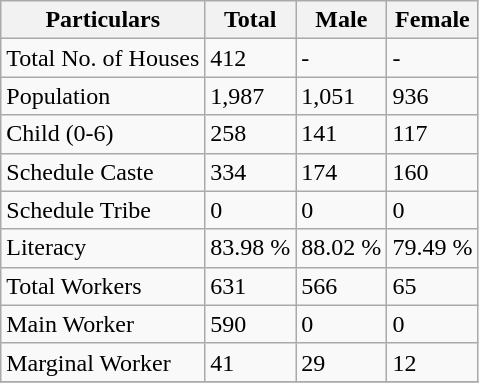<table class="wikitable sortable">
<tr>
<th>Particulars</th>
<th>Total</th>
<th>Male</th>
<th>Female</th>
</tr>
<tr>
<td>Total No. of Houses</td>
<td>412</td>
<td>-</td>
<td>-</td>
</tr>
<tr>
<td>Population</td>
<td>1,987</td>
<td>1,051</td>
<td>936</td>
</tr>
<tr>
<td>Child (0-6)</td>
<td>258</td>
<td>141</td>
<td>117</td>
</tr>
<tr>
<td>Schedule Caste</td>
<td>334</td>
<td>174</td>
<td>160</td>
</tr>
<tr>
<td>Schedule Tribe</td>
<td>0</td>
<td>0</td>
<td>0</td>
</tr>
<tr>
<td>Literacy</td>
<td>83.98 %</td>
<td>88.02 %</td>
<td>79.49 %</td>
</tr>
<tr>
<td>Total Workers</td>
<td>631</td>
<td>566</td>
<td>65</td>
</tr>
<tr>
<td>Main Worker</td>
<td>590</td>
<td>0</td>
<td>0</td>
</tr>
<tr>
<td>Marginal Worker</td>
<td>41</td>
<td>29</td>
<td>12</td>
</tr>
<tr>
</tr>
</table>
